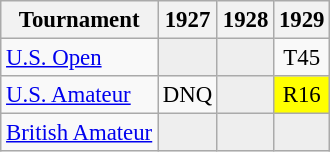<table class="wikitable" style="font-size:95%;text-align:center;">
<tr>
<th>Tournament</th>
<th>1927</th>
<th>1928</th>
<th>1929</th>
</tr>
<tr>
<td align=left><a href='#'>U.S. Open</a></td>
<td style="background:#eeeeee;"></td>
<td style="background:#eeeeee;"></td>
<td>T45</td>
</tr>
<tr>
<td align=left><a href='#'>U.S. Amateur</a></td>
<td>DNQ</td>
<td style="background:#eeeeee;"></td>
<td style="background:yellow;">R16</td>
</tr>
<tr>
<td><a href='#'>British Amateur</a></td>
<td style="background:#eeeeee;"></td>
<td style="background:#eeeeee;"></td>
<td style="background:#eeeeee;"></td>
</tr>
</table>
